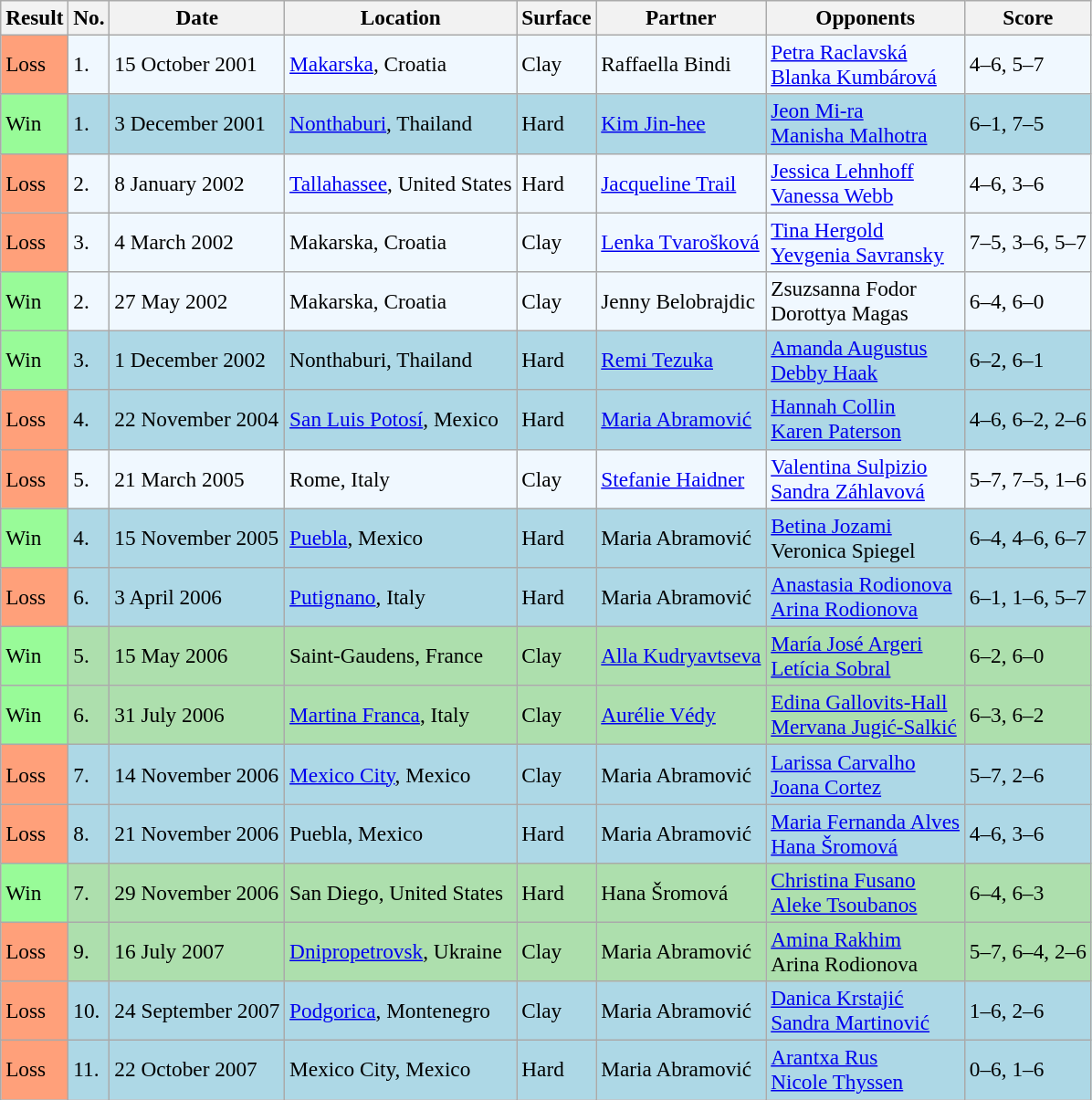<table class="sortable wikitable" style=font-size:97%>
<tr>
<th>Result</th>
<th>No.</th>
<th>Date</th>
<th>Location</th>
<th>Surface</th>
<th>Partner</th>
<th>Opponents</th>
<th>Score</th>
</tr>
<tr style="background:#f0f8ff;">
<td style="background:#ffa07a;">Loss</td>
<td>1.</td>
<td>15 October 2001</td>
<td><a href='#'>Makarska</a>, Croatia</td>
<td>Clay</td>
<td> Raffaella Bindi</td>
<td> <a href='#'>Petra Raclavská</a> <br>  <a href='#'>Blanka Kumbárová</a></td>
<td>4–6, 5–7</td>
</tr>
<tr bgcolor=lightblue>
<td style="background:#98fb98;">Win</td>
<td>1.</td>
<td>3 December 2001</td>
<td><a href='#'>Nonthaburi</a>, Thailand</td>
<td>Hard</td>
<td> <a href='#'>Kim Jin-hee</a></td>
<td> <a href='#'>Jeon Mi-ra</a> <br>  <a href='#'>Manisha Malhotra</a></td>
<td>6–1, 7–5</td>
</tr>
<tr style="background:#f0f8ff;">
<td style="background:#ffa07a;">Loss</td>
<td>2.</td>
<td>8 January 2002</td>
<td><a href='#'>Tallahassee</a>, United States</td>
<td>Hard</td>
<td> <a href='#'>Jacqueline Trail</a></td>
<td> <a href='#'>Jessica Lehnhoff</a> <br>  <a href='#'>Vanessa Webb</a></td>
<td>4–6, 3–6</td>
</tr>
<tr style="background:#f0f8ff;">
<td style="background:#ffa07a;">Loss</td>
<td>3.</td>
<td>4 March 2002</td>
<td>Makarska, Croatia</td>
<td>Clay</td>
<td> <a href='#'>Lenka Tvarošková</a></td>
<td> <a href='#'>Tina Hergold</a> <br>  <a href='#'>Yevgenia Savransky</a></td>
<td>7–5, 3–6, 5–7</td>
</tr>
<tr style="background:#f0f8ff;">
<td style="background:#98fb98;">Win</td>
<td>2.</td>
<td>27 May 2002</td>
<td>Makarska, Croatia</td>
<td>Clay</td>
<td> Jenny Belobrajdic</td>
<td> Zsuzsanna Fodor <br>  Dorottya Magas</td>
<td>6–4, 6–0</td>
</tr>
<tr bgcolor=lightblue>
<td style="background:#98fb98;">Win</td>
<td>3.</td>
<td>1 December 2002</td>
<td>Nonthaburi, Thailand</td>
<td>Hard</td>
<td> <a href='#'>Remi Tezuka</a></td>
<td> <a href='#'>Amanda Augustus</a> <br>  <a href='#'>Debby Haak</a></td>
<td>6–2, 6–1</td>
</tr>
<tr bgcolor=lightblue>
<td style="background:#ffa07a;">Loss</td>
<td>4.</td>
<td>22 November 2004</td>
<td><a href='#'>San Luis Potosí</a>, Mexico</td>
<td>Hard</td>
<td> <a href='#'>Maria Abramović</a></td>
<td> <a href='#'>Hannah Collin</a> <br>  <a href='#'>Karen Paterson</a></td>
<td>4–6, 6–2, 2–6</td>
</tr>
<tr style="background:#f0f8ff;">
<td style="background:#ffa07a;">Loss</td>
<td>5.</td>
<td>21 March 2005</td>
<td>Rome, Italy</td>
<td>Clay</td>
<td> <a href='#'>Stefanie Haidner</a></td>
<td> <a href='#'>Valentina Sulpizio</a> <br>  <a href='#'>Sandra Záhlavová</a></td>
<td>5–7, 7–5, 1–6</td>
</tr>
<tr bgcolor=lightblue>
<td style="background:#98fb98;">Win</td>
<td>4.</td>
<td>15 November 2005</td>
<td><a href='#'>Puebla</a>, Mexico</td>
<td>Hard</td>
<td> Maria Abramović</td>
<td> <a href='#'>Betina Jozami</a> <br>  Veronica Spiegel</td>
<td>6–4, 4–6, 6–7</td>
</tr>
<tr bgcolor=lightblue>
<td style="background:#ffa07a;">Loss</td>
<td>6.</td>
<td>3 April 2006</td>
<td><a href='#'>Putignano</a>, Italy</td>
<td>Hard</td>
<td> Maria Abramović</td>
<td> <a href='#'>Anastasia Rodionova</a> <br>  <a href='#'>Arina Rodionova</a></td>
<td>6–1, 1–6, 5–7</td>
</tr>
<tr bgcolor=#ADDFAD>
<td style="background:#98fb98;">Win</td>
<td>5.</td>
<td>15 May 2006</td>
<td>Saint-Gaudens, France</td>
<td>Clay</td>
<td> <a href='#'>Alla Kudryavtseva</a></td>
<td> <a href='#'>María José Argeri</a> <br>  <a href='#'>Letícia Sobral</a></td>
<td>6–2, 6–0</td>
</tr>
<tr bgcolor=#ADDFAD>
<td style="background:#98fb98;">Win</td>
<td>6.</td>
<td>31 July 2006</td>
<td><a href='#'>Martina Franca</a>, Italy</td>
<td>Clay</td>
<td> <a href='#'>Aurélie Védy</a></td>
<td> <a href='#'>Edina Gallovits-Hall</a> <br>  <a href='#'>Mervana Jugić-Salkić</a></td>
<td>6–3, 6–2</td>
</tr>
<tr bgcolor=lightblue>
<td style="background:#ffa07a;">Loss</td>
<td>7.</td>
<td>14 November 2006</td>
<td><a href='#'>Mexico City</a>, Mexico</td>
<td>Clay</td>
<td> Maria Abramović</td>
<td> <a href='#'>Larissa Carvalho</a> <br>  <a href='#'>Joana Cortez</a></td>
<td>5–7, 2–6</td>
</tr>
<tr bgcolor=lightblue>
<td style="background:#ffa07a;">Loss</td>
<td>8.</td>
<td>21 November 2006</td>
<td>Puebla, Mexico</td>
<td>Hard</td>
<td> Maria Abramović</td>
<td> <a href='#'>Maria Fernanda Alves</a> <br>  <a href='#'>Hana Šromová</a></td>
<td>4–6, 3–6</td>
</tr>
<tr bgcolor=#ADDFAD>
<td style="background:#98fb98;">Win</td>
<td>7.</td>
<td>29 November 2006</td>
<td>San Diego, United States</td>
<td>Hard</td>
<td> Hana Šromová</td>
<td> <a href='#'>Christina Fusano</a> <br>  <a href='#'>Aleke Tsoubanos</a></td>
<td>6–4, 6–3</td>
</tr>
<tr bgcolor=#ADDFAD>
<td style="background:#ffa07a;">Loss</td>
<td>9.</td>
<td>16 July 2007</td>
<td><a href='#'>Dnipropetrovsk</a>, Ukraine</td>
<td>Clay</td>
<td> Maria Abramović</td>
<td> <a href='#'>Amina Rakhim</a> <br>  Arina Rodionova</td>
<td>5–7, 6–4, 2–6</td>
</tr>
<tr bgcolor=lightblue>
<td style="background:#ffa07a;">Loss</td>
<td>10.</td>
<td>24 September 2007</td>
<td><a href='#'>Podgorica</a>, Montenegro</td>
<td>Clay</td>
<td> Maria Abramović</td>
<td> <a href='#'>Danica Krstajić</a> <br>  <a href='#'>Sandra Martinović</a></td>
<td>1–6, 2–6</td>
</tr>
<tr bgcolor=lightblue>
<td style="background:#ffa07a;">Loss</td>
<td>11.</td>
<td>22 October 2007</td>
<td>Mexico City, Mexico</td>
<td>Hard</td>
<td> Maria Abramović</td>
<td> <a href='#'>Arantxa Rus</a> <br>  <a href='#'>Nicole Thyssen</a></td>
<td>0–6, 1–6</td>
</tr>
</table>
